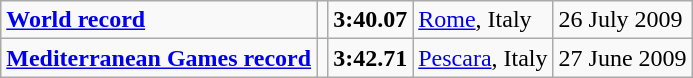<table class="wikitable">
<tr>
<td><strong><a href='#'>World record</a></strong></td>
<td></td>
<td><strong>3:40.07</strong></td>
<td><a href='#'>Rome</a>, Italy</td>
<td>26 July 2009</td>
</tr>
<tr>
<td><strong><a href='#'>Mediterranean Games record</a></strong></td>
<td></td>
<td><strong>3:42.71</strong></td>
<td><a href='#'>Pescara</a>, Italy</td>
<td>27 June 2009</td>
</tr>
</table>
